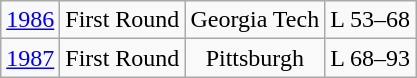<table class="wikitable">
<tr align="center">
<td><a href='#'>1986</a></td>
<td>First Round</td>
<td>Georgia Tech</td>
<td>L 53–68</td>
</tr>
<tr align="center">
<td><a href='#'>1987</a></td>
<td>First Round</td>
<td>Pittsburgh</td>
<td>L 68–93</td>
</tr>
</table>
